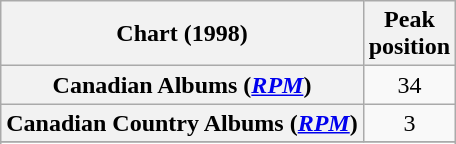<table class="wikitable sortable plainrowheaders" style="text-align:center">
<tr>
<th scope="col">Chart (1998)</th>
<th scope="col">Peak<br> position</th>
</tr>
<tr>
<th scope="row">Canadian Albums (<em><a href='#'>RPM</a></em>)</th>
<td>34</td>
</tr>
<tr>
<th scope="row">Canadian Country Albums (<em><a href='#'>RPM</a></em>)</th>
<td>3</td>
</tr>
<tr>
</tr>
<tr>
</tr>
</table>
